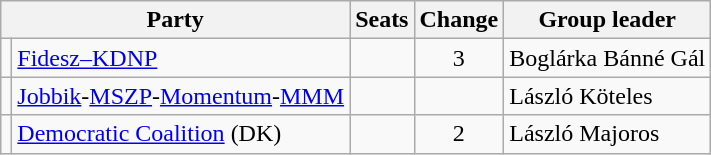<table class="wikitable">
<tr>
<th colspan=2>Party</th>
<th>Seats</th>
<th>Change</th>
<th>Group leader</th>
</tr>
<tr>
<td bgcolor=></td>
<td><a href='#'>Fidesz–KDNP</a></td>
<td style="text-align:center"></td>
<td align="center"> 3</td>
<td>Boglárka Bánné Gál</td>
</tr>
<tr>
<td bgcolor=></td>
<td><a href='#'>Jobbik</a>-<a href='#'>MSZP</a>-<a href='#'>Momentum</a>-<a href='#'>MMM</a></td>
<td style="text-align:center"></td>
<td align="center"></td>
<td>László Köteles</td>
</tr>
<tr>
<td bgcolor=></td>
<td><a href='#'>Democratic Coalition</a> (DK)</td>
<td style="text-align:center"></td>
<td align="center"> 2</td>
<td>László Majoros</td>
</tr>
</table>
